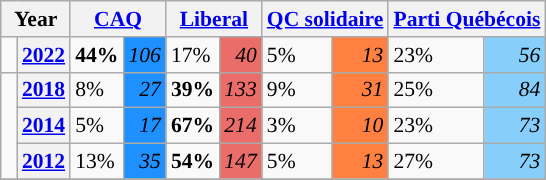<table class="wikitable" style="width:400; font-size:90%; margin-left:1em;">
<tr>
<th colspan="2" scope="col">Year</th>
<th colspan="2" scope="col"><a href='#'>CAQ</a></th>
<th colspan="2" scope="col"><a href='#'>Liberal</a></th>
<th colspan="2" scope="col"><a href='#'>QC solidaire</a></th>
<th colspan="2" scope="col"><a href='#'>Parti Québécois</a></th>
</tr>
<tr>
<td style="width: 0.25em; background-color: "></td>
<th><a href='#'>2022</a></th>
<td><strong>44%</strong></td>
<td style="text-align:right; background:#1E90FF;"><em>106</em></td>
<td>17%</td>
<td style="text-align:right; background:#EA6D6A;"><em>40</em></td>
<td>5%</td>
<td style="text-align:right; background:#FF8040;"><em>13</em></td>
<td>23%</td>
<td style="text-align:right; background:#87CEFA;"><em>56</em></td>
</tr>
<tr>
<td rowspan="3" style="width: 0.25em; background-color: "></td>
<th><a href='#'>2018</a></th>
<td>8%</td>
<td style="text-align:right; background:#1E90FF;"><em>27</em></td>
<td><strong>39%</strong></td>
<td style="text-align:right; background:#EA6D6A;"><em>133</em></td>
<td>9%</td>
<td style="text-align:right; background:#FF8040;"><em>31</em></td>
<td>25%</td>
<td style="text-align:right; background:#87CEFA;"><em>84</em></td>
</tr>
<tr>
<th><a href='#'>2014</a></th>
<td>5%</td>
<td style="text-align:right; background:#1E90FF;"><em>17</em></td>
<td><strong>67%</strong></td>
<td style="text-align:right; background:#EA6D6A;"><em>214</em></td>
<td>3%</td>
<td style="text-align:right; background:#FF8040;"><em>10</em></td>
<td>23%</td>
<td style="text-align:right; background:#87CEFA;"><em>73</em></td>
</tr>
<tr>
<th><a href='#'>2012</a></th>
<td>13%</td>
<td style="text-align:right; background:#1E90FF;"><em>35</em></td>
<td><strong>54%</strong></td>
<td style="text-align:right; background:#EA6D6A;"><em>147</em></td>
<td>5%</td>
<td style="text-align:right; background:#FF8040;"><em>13</em></td>
<td>27%</td>
<td style="text-align:right; background:#87CEFA;"><em>73</em></td>
</tr>
<tr>
</tr>
</table>
